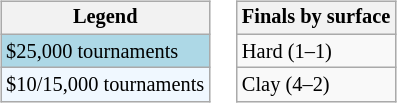<table>
<tr valign=top>
<td><br><table class=wikitable style="font-size:85%">
<tr>
<th>Legend</th>
</tr>
<tr style="background:lightblue;">
<td>$25,000 tournaments</td>
</tr>
<tr style="background:#f0f8ff;">
<td>$10/15,000 tournaments</td>
</tr>
</table>
</td>
<td><br><table class=wikitable style="font-size:85%">
<tr>
<th>Finals by surface</th>
</tr>
<tr>
<td>Hard (1–1)</td>
</tr>
<tr>
<td>Clay (4–2)</td>
</tr>
</table>
</td>
</tr>
</table>
